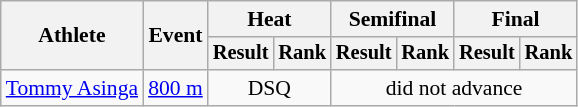<table class=wikitable style="font-size:90%">
<tr>
<th rowspan="2">Athlete</th>
<th rowspan="2">Event</th>
<th colspan="2">Heat</th>
<th colspan="2">Semifinal</th>
<th colspan="2">Final</th>
</tr>
<tr style="font-size:95%">
<th>Result</th>
<th>Rank</th>
<th>Result</th>
<th>Rank</th>
<th>Result</th>
<th>Rank</th>
</tr>
<tr align=center>
<td align=left><a href='#'>Tommy Asinga</a></td>
<td align=left><a href='#'>800 m</a></td>
<td colspan=2>DSQ</td>
<td colspan=4>did not advance</td>
</tr>
</table>
